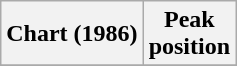<table class="wikitable sortable">
<tr>
<th align="left">Chart (1986)</th>
<th align="center">Peak<br>position</th>
</tr>
<tr>
</tr>
</table>
